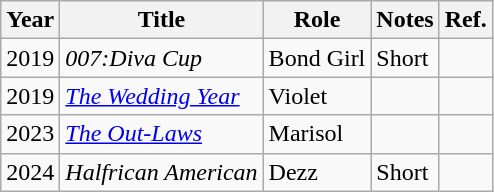<table class="wikitable sortable">
<tr>
<th>Year</th>
<th>Title</th>
<th>Role</th>
<th>Notes</th>
<th>Ref.</th>
</tr>
<tr>
<td>2019</td>
<td><em>007:Diva Cup</em></td>
<td>Bond Girl</td>
<td>Short</td>
<td></td>
</tr>
<tr>
<td>2019</td>
<td><em><a href='#'>The Wedding Year</a></em></td>
<td>Violet</td>
<td></td>
<td></td>
</tr>
<tr>
<td>2023</td>
<td><em><a href='#'>The Out-Laws</a></em></td>
<td>Marisol</td>
<td></td>
<td></td>
</tr>
<tr>
<td>2024</td>
<td><em>Halfrican American</em></td>
<td>Dezz</td>
<td>Short</td>
<td></td>
</tr>
</table>
